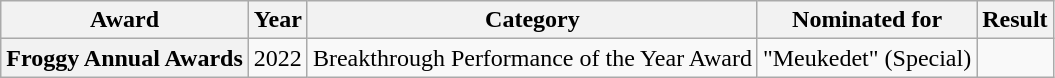<table class="wikitable">
<tr>
<th>Award</th>
<th>Year</th>
<th>Category</th>
<th>Nominated for</th>
<th>Result</th>
</tr>
<tr>
<th>Froggy Annual Awards</th>
<td>2022</td>
<td>Breakthrough Performance of the Year Award</td>
<td>"Meukedet" (Special)</td>
<td></td>
</tr>
</table>
